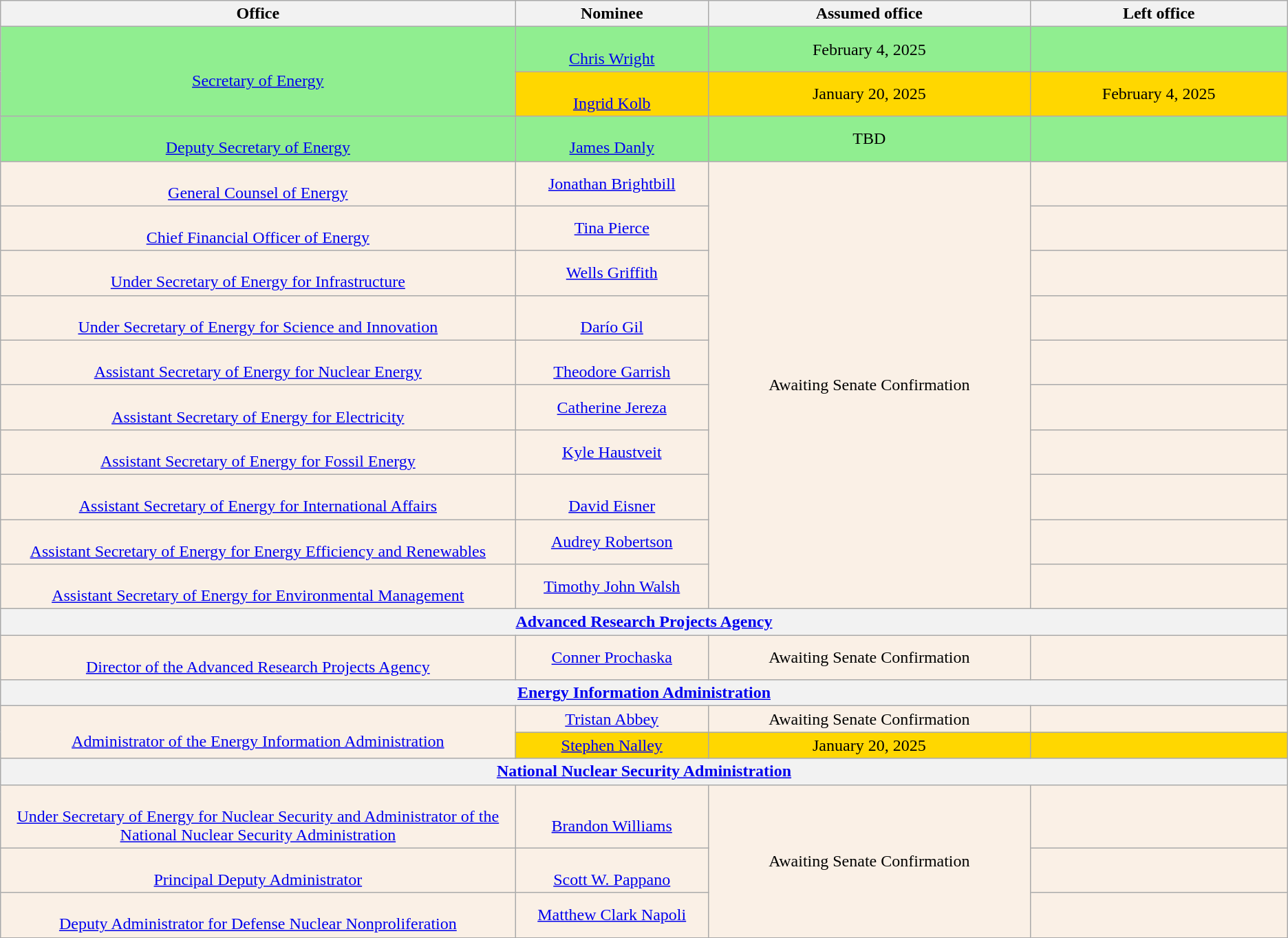<table class="wikitable sortable" style="text-align:center">
<tr>
<th style="width:40%;">Office</th>
<th style="width:15%;">Nominee</th>
<th style="width:25%;" data-sort-="" type="date">Assumed office</th>
<th style="width:20%;" data-sort-="" type="date">Left office</th>
</tr>
<tr style="background:lightgreen">
<td rowspan="2"><br><a href='#'>Secretary of Energy</a></td>
<td><br><a href='#'>Chris Wright</a></td>
<td>February 4, 2025<br></td>
<td></td>
</tr>
<tr style="background:gold">
<td><br><a href='#'>Ingrid Kolb</a></td>
<td>January 20, 2025</td>
<td>February 4, 2025</td>
</tr>
<tr style="background:lightgreen">
<td><br><a href='#'>Deputy Secretary of Energy</a></td>
<td><br><a href='#'>James Danly</a></td>
<td>TBD<br></td>
<td></td>
</tr>
<tr style="background:linen">
<td><br><a href='#'>General Counsel of Energy</a></td>
<td><a href='#'>Jonathan Brightbill</a></td>
<td rowspan="10">Awaiting Senate Confirmation</td>
<td></td>
</tr>
<tr style="background:linen">
<td><br><a href='#'>Chief Financial Officer of Energy</a></td>
<td><a href='#'>Tina Pierce</a></td>
<td></td>
</tr>
<tr style="background:linen">
<td><br><a href='#'>Under Secretary of Energy for Infrastructure</a></td>
<td><a href='#'>Wells Griffith</a></td>
<td></td>
</tr>
<tr style="background:linen">
<td><br><a href='#'>Under Secretary of Energy for Science and Innovation</a></td>
<td><br><a href='#'>Darío Gil</a></td>
<td></td>
</tr>
<tr style="background:linen">
<td><br><a href='#'>Assistant Secretary of Energy for Nuclear Energy</a></td>
<td><br><a href='#'>Theodore Garrish</a></td>
<td></td>
</tr>
<tr style="background:linen">
<td><br><a href='#'>Assistant Secretary of Energy for Electricity</a></td>
<td><a href='#'>Catherine Jereza</a></td>
<td></td>
</tr>
<tr style="background:linen">
<td><br><a href='#'>Assistant Secretary of Energy for Fossil Energy</a></td>
<td><a href='#'>Kyle Haustveit</a></td>
<td></td>
</tr>
<tr style="background:linen">
<td><br><a href='#'>Assistant Secretary of Energy for International Affairs</a></td>
<td><br><a href='#'>David Eisner</a></td>
<td></td>
</tr>
<tr style="background:linen">
<td><br><a href='#'>Assistant Secretary of Energy for Energy Efficiency and Renewables</a></td>
<td><a href='#'>Audrey Robertson</a></td>
<td></td>
</tr>
<tr style="background:linen">
<td><br><a href='#'>Assistant Secretary of Energy for Environmental Management</a></td>
<td><a href='#'>Timothy John Walsh</a></td>
<td></td>
</tr>
<tr>
<th colspan="4"><a href='#'>Advanced Research Projects Agency</a></th>
</tr>
<tr style="background:linen">
<td><br><a href='#'>Director of the Advanced Research Projects Agency</a></td>
<td><a href='#'>Conner Prochaska</a></td>
<td>Awaiting Senate Confirmation</td>
<td></td>
</tr>
<tr>
<th colspan="4"><a href='#'>Energy Information Administration</a></th>
</tr>
<tr style="background:linen">
<td rowspan="2"><br><a href='#'>Administrator of the Energy Information Administration</a></td>
<td><a href='#'>Tristan Abbey</a></td>
<td>Awaiting Senate Confirmation</td>
<td></td>
</tr>
<tr style="background:gold">
<td><a href='#'>Stephen Nalley</a></td>
<td>January 20, 2025</td>
<td></td>
</tr>
<tr>
<th colspan="4"><a href='#'>National Nuclear Security Administration</a></th>
</tr>
<tr style="background:linen">
<td><br><a href='#'>Under Secretary of Energy for Nuclear Security and Administrator of the National Nuclear Security Administration</a></td>
<td><br><a href='#'>Brandon Williams</a></td>
<td rowspan="3">Awaiting Senate Confirmation</td>
<td></td>
</tr>
<tr style="background:linen">
<td><br><a href='#'>Principal Deputy Administrator</a></td>
<td><br><a href='#'>Scott W. Pappano</a></td>
<td></td>
</tr>
<tr style="background:linen">
<td><br><a href='#'>Deputy Administrator for Defense Nuclear Nonproliferation</a></td>
<td><a href='#'>Matthew Clark Napoli</a></td>
<td></td>
</tr>
</table>
